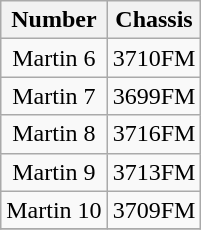<table class="wikitable" style="text-align:center">
<tr>
<th>Number</th>
<th>Chassis</th>
</tr>
<tr>
<td>Martin 6</td>
<td>3710FM</td>
</tr>
<tr>
<td>Martin 7</td>
<td>3699FM</td>
</tr>
<tr>
<td>Martin 8</td>
<td>3716FM</td>
</tr>
<tr>
<td>Martin 9</td>
<td>3713FM</td>
</tr>
<tr>
<td>Martin 10</td>
<td>3709FM</td>
</tr>
<tr>
</tr>
</table>
